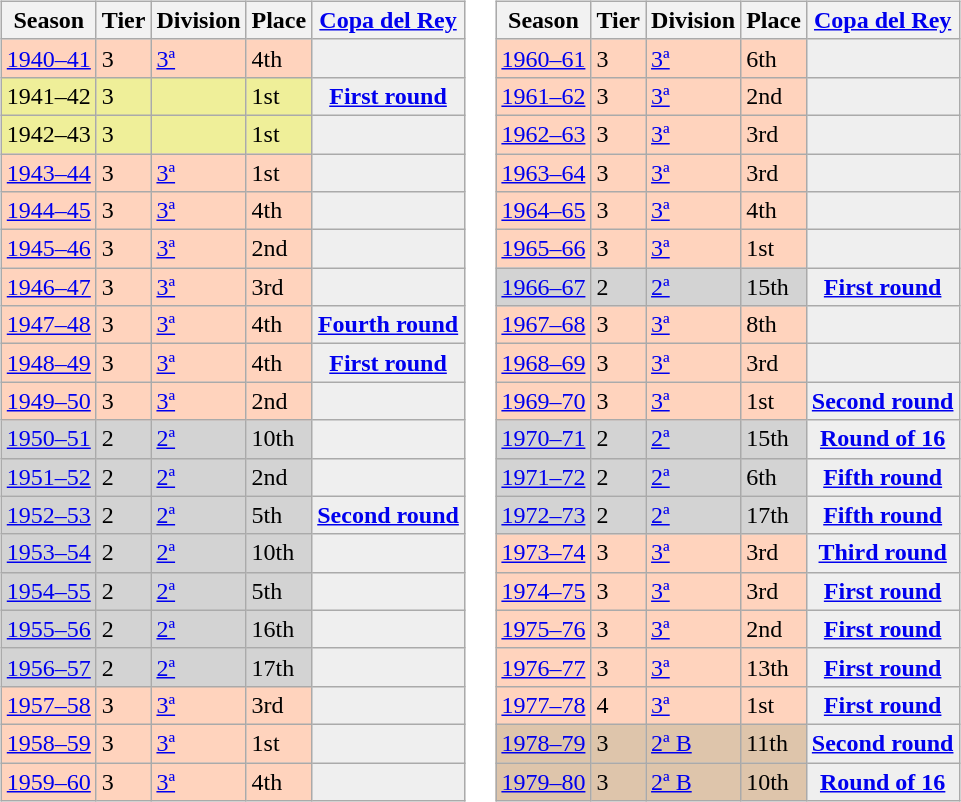<table>
<tr>
<td style="vertical-align:top;"><br><table class="wikitable">
<tr style="background:#f0f6fa;">
<th>Season</th>
<th>Tier</th>
<th>Division</th>
<th>Place</th>
<th><a href='#'>Copa del Rey</a></th>
</tr>
<tr>
<td style="background:#FFD3BD;"><a href='#'>1940–41</a></td>
<td style="background:#FFD3BD;">3</td>
<td style="background:#FFD3BD;"><a href='#'>3ª</a></td>
<td style="background:#FFD3BD;">4th</td>
<th style="background:#efefef;"></th>
</tr>
<tr>
<td style="background:#EFEF99;">1941–42</td>
<td style="background:#EFEF99;">3</td>
<td style="background:#EFEF99;"></td>
<td style="background:#EFEF99;">1st</td>
<th style="background:#efefef;"><a href='#'>First round</a></th>
</tr>
<tr>
<td style="background:#EFEF99;">1942–43</td>
<td style="background:#EFEF99;">3</td>
<td style="background:#EFEF99;"></td>
<td style="background:#EFEF99;">1st</td>
<th style="background:#efefef;"></th>
</tr>
<tr>
<td style="background:#FFD3BD;"><a href='#'>1943–44</a></td>
<td style="background:#FFD3BD;">3</td>
<td style="background:#FFD3BD;"><a href='#'>3ª</a></td>
<td style="background:#FFD3BD;">1st</td>
<th style="background:#efefef;"></th>
</tr>
<tr>
<td style="background:#FFD3BD;"><a href='#'>1944–45</a></td>
<td style="background:#FFD3BD;">3</td>
<td style="background:#FFD3BD;"><a href='#'>3ª</a></td>
<td style="background:#FFD3BD;">4th</td>
<th style="background:#efefef;"></th>
</tr>
<tr>
<td style="background:#FFD3BD;"><a href='#'>1945–46</a></td>
<td style="background:#FFD3BD;">3</td>
<td style="background:#FFD3BD;"><a href='#'>3ª</a></td>
<td style="background:#FFD3BD;">2nd</td>
<th style="background:#efefef;"></th>
</tr>
<tr>
<td style="background:#FFD3BD;"><a href='#'>1946–47</a></td>
<td style="background:#FFD3BD;">3</td>
<td style="background:#FFD3BD;"><a href='#'>3ª</a></td>
<td style="background:#FFD3BD;">3rd</td>
<th style="background:#efefef;"></th>
</tr>
<tr>
<td style="background:#FFD3BD;"><a href='#'>1947–48</a></td>
<td style="background:#FFD3BD;">3</td>
<td style="background:#FFD3BD;"><a href='#'>3ª</a></td>
<td style="background:#FFD3BD;">4th</td>
<th style="background:#efefef;"><a href='#'>Fourth round</a></th>
</tr>
<tr>
<td style="background:#FFD3BD;"><a href='#'>1948–49</a></td>
<td style="background:#FFD3BD;">3</td>
<td style="background:#FFD3BD;"><a href='#'>3ª</a></td>
<td style="background:#FFD3BD;">4th</td>
<th style="background:#efefef;"><a href='#'>First round</a></th>
</tr>
<tr>
<td style="background:#FFD3BD;"><a href='#'>1949–50</a></td>
<td style="background:#FFD3BD;">3</td>
<td style="background:#FFD3BD;"><a href='#'>3ª</a></td>
<td style="background:#FFD3BD;">2nd</td>
<th style="background:#efefef;"></th>
</tr>
<tr>
<td style="background:#D3D3D3;"><a href='#'>1950–51</a></td>
<td style="background:#D3D3D3;">2</td>
<td style="background:#D3D3D3;"><a href='#'>2ª</a></td>
<td style="background:#D3D3D3;">10th</td>
<th style="background:#efefef;"></th>
</tr>
<tr>
<td style="background:#D3D3D3;"><a href='#'>1951–52</a></td>
<td style="background:#D3D3D3;">2</td>
<td style="background:#D3D3D3;"><a href='#'>2ª</a></td>
<td style="background:#D3D3D3;">2nd</td>
<th style="background:#efefef;"></th>
</tr>
<tr>
<td style="background:#D3D3D3;"><a href='#'>1952–53</a></td>
<td style="background:#D3D3D3;">2</td>
<td style="background:#D3D3D3;"><a href='#'>2ª</a></td>
<td style="background:#D3D3D3;">5th</td>
<th style="background:#efefef;"><a href='#'>Second round</a></th>
</tr>
<tr>
<td style="background:#D3D3D3;"><a href='#'>1953–54</a></td>
<td style="background:#D3D3D3;">2</td>
<td style="background:#D3D3D3;"><a href='#'>2ª</a></td>
<td style="background:#D3D3D3;">10th</td>
<th style="background:#efefef;"></th>
</tr>
<tr>
<td style="background:#D3D3D3;"><a href='#'>1954–55</a></td>
<td style="background:#D3D3D3;">2</td>
<td style="background:#D3D3D3;"><a href='#'>2ª</a></td>
<td style="background:#D3D3D3;">5th</td>
<th style="background:#efefef;"></th>
</tr>
<tr>
<td style="background:#D3D3D3;"><a href='#'>1955–56</a></td>
<td style="background:#D3D3D3;">2</td>
<td style="background:#D3D3D3;"><a href='#'>2ª</a></td>
<td style="background:#D3D3D3;">16th</td>
<th style="background:#efefef;"></th>
</tr>
<tr>
<td style="background:#D3D3D3;"><a href='#'>1956–57</a></td>
<td style="background:#D3D3D3;">2</td>
<td style="background:#D3D3D3;"><a href='#'>2ª</a></td>
<td style="background:#D3D3D3;">17th</td>
<th style="background:#efefef;"></th>
</tr>
<tr>
<td style="background:#FFD3BD;"><a href='#'>1957–58</a></td>
<td style="background:#FFD3BD;">3</td>
<td style="background:#FFD3BD;"><a href='#'>3ª</a></td>
<td style="background:#FFD3BD;">3rd</td>
<th style="background:#efefef;"></th>
</tr>
<tr>
<td style="background:#FFD3BD;"><a href='#'>1958–59</a></td>
<td style="background:#FFD3BD;">3</td>
<td style="background:#FFD3BD;"><a href='#'>3ª</a></td>
<td style="background:#FFD3BD;">1st</td>
<th style="background:#efefef;"></th>
</tr>
<tr>
<td style="background:#FFD3BD;"><a href='#'>1959–60</a></td>
<td style="background:#FFD3BD;">3</td>
<td style="background:#FFD3BD;"><a href='#'>3ª</a></td>
<td style="background:#FFD3BD;">4th</td>
<th style="background:#efefef;"></th>
</tr>
</table>
</td>
<td style="vertical-align:top;"><br><table class="wikitable">
<tr style="background:#f0f6fa;">
<th>Season</th>
<th>Tier</th>
<th>Division</th>
<th>Place</th>
<th><a href='#'>Copa del Rey</a></th>
</tr>
<tr>
<td style="background:#FFD3BD;"><a href='#'>1960–61</a></td>
<td style="background:#FFD3BD;">3</td>
<td style="background:#FFD3BD;"><a href='#'>3ª</a></td>
<td style="background:#FFD3BD;">6th</td>
<th style="background:#efefef;"></th>
</tr>
<tr>
<td style="background:#FFD3BD;"><a href='#'>1961–62</a></td>
<td style="background:#FFD3BD;">3</td>
<td style="background:#FFD3BD;"><a href='#'>3ª</a></td>
<td style="background:#FFD3BD;">2nd</td>
<th style="background:#efefef;"></th>
</tr>
<tr>
<td style="background:#FFD3BD;"><a href='#'>1962–63</a></td>
<td style="background:#FFD3BD;">3</td>
<td style="background:#FFD3BD;"><a href='#'>3ª</a></td>
<td style="background:#FFD3BD;">3rd</td>
<th style="background:#efefef;"></th>
</tr>
<tr>
<td style="background:#FFD3BD;"><a href='#'>1963–64</a></td>
<td style="background:#FFD3BD;">3</td>
<td style="background:#FFD3BD;"><a href='#'>3ª</a></td>
<td style="background:#FFD3BD;">3rd</td>
<th style="background:#efefef;"></th>
</tr>
<tr>
<td style="background:#FFD3BD;"><a href='#'>1964–65</a></td>
<td style="background:#FFD3BD;">3</td>
<td style="background:#FFD3BD;"><a href='#'>3ª</a></td>
<td style="background:#FFD3BD;">4th</td>
<th style="background:#efefef;"></th>
</tr>
<tr>
<td style="background:#FFD3BD;"><a href='#'>1965–66</a></td>
<td style="background:#FFD3BD;">3</td>
<td style="background:#FFD3BD;"><a href='#'>3ª</a></td>
<td style="background:#FFD3BD;">1st</td>
<th style="background:#efefef;"></th>
</tr>
<tr>
<td style="background:#D3D3D3;"><a href='#'>1966–67</a></td>
<td style="background:#D3D3D3;">2</td>
<td style="background:#D3D3D3;"><a href='#'>2ª</a></td>
<td style="background:#D3D3D3;">15th</td>
<th style="background:#efefef;"><a href='#'>First round</a></th>
</tr>
<tr>
<td style="background:#FFD3BD;"><a href='#'>1967–68</a></td>
<td style="background:#FFD3BD;">3</td>
<td style="background:#FFD3BD;"><a href='#'>3ª</a></td>
<td style="background:#FFD3BD;">8th</td>
<th style="background:#efefef;"></th>
</tr>
<tr>
<td style="background:#FFD3BD;"><a href='#'>1968–69</a></td>
<td style="background:#FFD3BD;">3</td>
<td style="background:#FFD3BD;"><a href='#'>3ª</a></td>
<td style="background:#FFD3BD;">3rd</td>
<th style="background:#efefef;"></th>
</tr>
<tr>
<td style="background:#FFD3BD;"><a href='#'>1969–70</a></td>
<td style="background:#FFD3BD;">3</td>
<td style="background:#FFD3BD;"><a href='#'>3ª</a></td>
<td style="background:#FFD3BD;">1st</td>
<th style="background:#efefef;"><a href='#'>Second round</a></th>
</tr>
<tr>
<td style="background:#D3D3D3;"><a href='#'>1970–71</a></td>
<td style="background:#D3D3D3;">2</td>
<td style="background:#D3D3D3;"><a href='#'>2ª</a></td>
<td style="background:#D3D3D3;">15th</td>
<th style="background:#efefef;"><a href='#'>Round of 16</a></th>
</tr>
<tr>
<td style="background:#D3D3D3;"><a href='#'>1971–72</a></td>
<td style="background:#D3D3D3;">2</td>
<td style="background:#D3D3D3;"><a href='#'>2ª</a></td>
<td style="background:#D3D3D3;">6th</td>
<th style="background:#efefef;"><a href='#'>Fifth round</a></th>
</tr>
<tr>
<td style="background:#D3D3D3;"><a href='#'>1972–73</a></td>
<td style="background:#D3D3D3;">2</td>
<td style="background:#D3D3D3;"><a href='#'>2ª</a></td>
<td style="background:#D3D3D3;">17th</td>
<th style="background:#efefef;"><a href='#'>Fifth round</a></th>
</tr>
<tr>
<td style="background:#FFD3BD;"><a href='#'>1973–74</a></td>
<td style="background:#FFD3BD;">3</td>
<td style="background:#FFD3BD;"><a href='#'>3ª</a></td>
<td style="background:#FFD3BD;">3rd</td>
<th style="background:#efefef;"><a href='#'>Third round</a></th>
</tr>
<tr>
<td style="background:#FFD3BD;"><a href='#'>1974–75</a></td>
<td style="background:#FFD3BD;">3</td>
<td style="background:#FFD3BD;"><a href='#'>3ª</a></td>
<td style="background:#FFD3BD;">3rd</td>
<th style="background:#efefef;"><a href='#'>First round</a></th>
</tr>
<tr>
<td style="background:#FFD3BD;"><a href='#'>1975–76</a></td>
<td style="background:#FFD3BD;">3</td>
<td style="background:#FFD3BD;"><a href='#'>3ª</a></td>
<td style="background:#FFD3BD;">2nd</td>
<th style="background:#efefef;"><a href='#'>First round</a></th>
</tr>
<tr>
<td style="background:#FFD3BD;"><a href='#'>1976–77</a></td>
<td style="background:#FFD3BD;">3</td>
<td style="background:#FFD3BD;"><a href='#'>3ª</a></td>
<td style="background:#FFD3BD;">13th</td>
<th style="background:#efefef;"><a href='#'>First round</a></th>
</tr>
<tr>
<td style="background:#FFD3BD;"><a href='#'>1977–78</a></td>
<td style="background:#FFD3BD;">4</td>
<td style="background:#FFD3BD;"><a href='#'>3ª</a></td>
<td style="background:#FFD3BD;">1st</td>
<th style="background:#efefef;"><a href='#'>First round</a></th>
</tr>
<tr>
<td style="background:#DEC5AB;"><a href='#'>1978–79</a></td>
<td style="background:#DEC5AB;">3</td>
<td style="background:#DEC5AB;"><a href='#'>2ª B</a></td>
<td style="background:#DEC5AB;">11th</td>
<th style="background:#efefef;"><a href='#'>Second round</a></th>
</tr>
<tr>
<td style="background:#DEC5AB;"><a href='#'>1979–80</a></td>
<td style="background:#DEC5AB;">3</td>
<td style="background:#DEC5AB;"><a href='#'>2ª B</a></td>
<td style="background:#DEC5AB;">10th</td>
<th style="background:#efefef;"><a href='#'>Round of 16</a></th>
</tr>
</table>
</td>
</tr>
</table>
